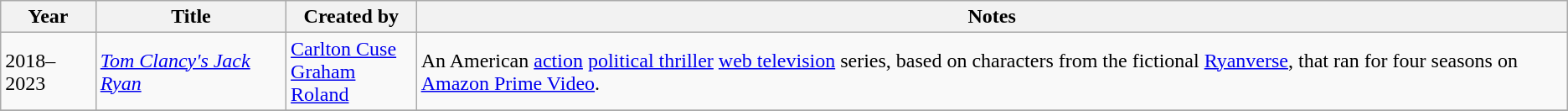<table class="wikitable">
<tr>
<th>Year</th>
<th>Title</th>
<th>Created by</th>
<th>Notes</th>
</tr>
<tr>
<td>2018–2023</td>
<td><em><a href='#'>Tom Clancy's Jack Ryan</a></em></td>
<td><a href='#'>Carlton Cuse</a><br><a href='#'>Graham Roland</a></td>
<td>An American <a href='#'>action</a> <a href='#'>political thriller</a> <a href='#'>web television</a> series, based on characters from the fictional <a href='#'>Ryanverse</a>, that ran for four seasons on <a href='#'>Amazon Prime Video</a>.</td>
</tr>
<tr>
</tr>
</table>
